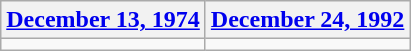<table class=wikitable>
<tr>
<th><a href='#'>December 13, 1974</a></th>
<th><a href='#'>December 24, 1992</a></th>
</tr>
<tr>
<td></td>
<td></td>
</tr>
</table>
